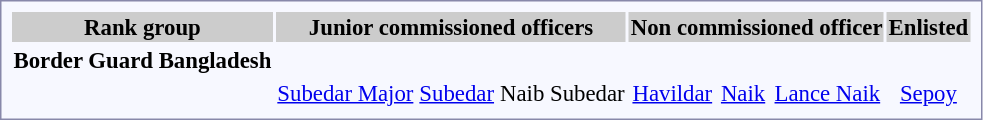<table style="border:1px solid #8888aa; background-color:#f7f8ff; padding:5px; font-size:95%; margin: 0px 12px 12px 0px; text-align:center;">
<tr style="background:#ccc;">
<th>Rank group</th>
<th colspan="5">Junior commissioned officers</th>
<th colspan="4">Non commissioned officer</th>
<th>Enlisted</th>
</tr>
<tr>
<th>Border Guard Bangladesh</th>
<td colspan="3"></td>
<td></td>
<td></td>
<td colspan="2"></td>
<td></td>
<td></td>
<td></td>
</tr>
<tr>
<td></td>
<td colspan="2"><a href='#'>Subedar Major</a></td>
<td colspan="2"><a href='#'>Subedar</a></td>
<td>Naib Subedar</td>
<td colspan="2"><a href='#'>Havildar</a></td>
<td><a href='#'>Naik</a></td>
<td><a href='#'>Lance Naik</a></td>
<td><a href='#'>Sepoy</a></td>
</tr>
</table>
